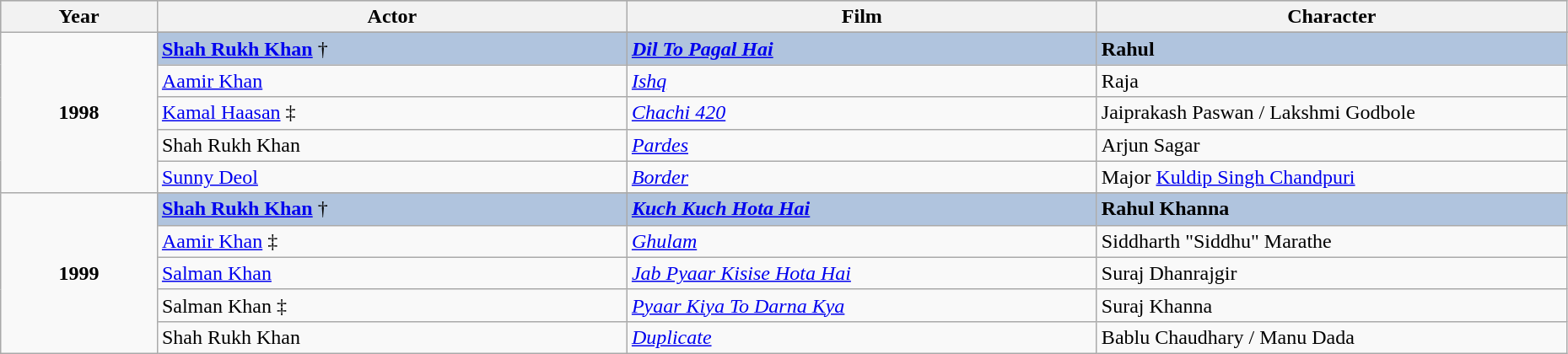<table class="wikitable" style="width:98%;">
<tr style="background:#bebebe;">
<th style="width:10%;">Year</th>
<th style="width:30%;">Actor</th>
<th style="width:30%;">Film</th>
<th style="width:30%;">Character</th>
</tr>
<tr>
<td rowspan=6 style="text-align:center"><strong>1998</strong></td>
</tr>
<tr style="background:#B0C4DE;">
<td><strong><a href='#'>Shah Rukh Khan</a></strong> †</td>
<td><strong><em><a href='#'>Dil To Pagal Hai</a></em></strong></td>
<td><strong>Rahul</strong></td>
</tr>
<tr>
<td><a href='#'>Aamir Khan</a></td>
<td><em><a href='#'>Ishq</a></em></td>
<td>Raja</td>
</tr>
<tr>
<td><a href='#'>Kamal Haasan</a> ‡</td>
<td><em><a href='#'>Chachi 420</a></em></td>
<td>Jaiprakash Paswan / Lakshmi Godbole</td>
</tr>
<tr>
<td>Shah Rukh Khan</td>
<td><em><a href='#'>Pardes</a></em></td>
<td>Arjun Sagar</td>
</tr>
<tr>
<td><a href='#'>Sunny Deol</a></td>
<td><em><a href='#'>Border</a></em></td>
<td>Major <a href='#'>Kuldip Singh Chandpuri</a></td>
</tr>
<tr>
<td rowspan=6 style="text-align:center"><strong>1999</strong></td>
</tr>
<tr style="background:#B0C4DE;">
<td><strong><a href='#'>Shah Rukh Khan</a></strong> †</td>
<td><strong><em><a href='#'>Kuch Kuch Hota Hai</a></em></strong></td>
<td><strong>Rahul Khanna</strong></td>
</tr>
<tr>
<td><a href='#'>Aamir Khan</a> ‡</td>
<td><em><a href='#'>Ghulam</a></em></td>
<td>Siddharth "Siddhu" Marathe</td>
</tr>
<tr>
<td><a href='#'>Salman Khan</a></td>
<td><em><a href='#'>Jab Pyaar Kisise Hota Hai</a></em></td>
<td>Suraj Dhanrajgir</td>
</tr>
<tr>
<td>Salman Khan ‡</td>
<td><em><a href='#'>Pyaar Kiya To Darna Kya</a></em></td>
<td>Suraj Khanna</td>
</tr>
<tr>
<td>Shah Rukh Khan</td>
<td><em><a href='#'>Duplicate</a></em></td>
<td>Bablu Chaudhary / Manu Dada</td>
</tr>
</table>
